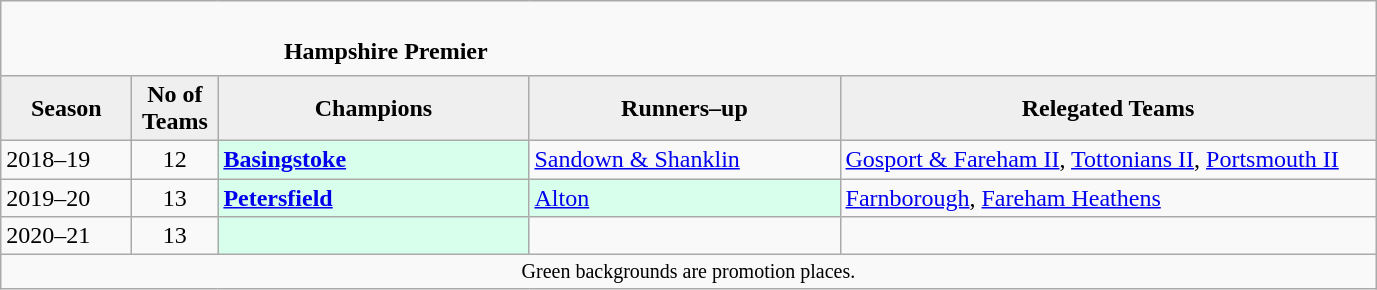<table class="wikitable" style="text-align: left;">
<tr>
<td colspan="11" cellpadding="0" cellspacing="0"><br><table border="0" style="width:100%;" cellpadding="0" cellspacing="0">
<tr>
<td style="width:20%; border:0;"></td>
<td style="border:0;"><strong>Hampshire Premier</strong></td>
<td style="width:20%; border:0;"></td>
</tr>
</table>
</td>
</tr>
<tr>
<th style="background:#efefef; width:80px;">Season</th>
<th style="background:#efefef; width:50px;">No of Teams</th>
<th style="background:#efefef; width:200px;">Champions</th>
<th style="background:#efefef; width:200px;">Runners–up</th>
<th style="background:#efefef; width:350px;">Relegated Teams</th>
</tr>
<tr align=left>
<td>2018–19</td>
<td style="text-align: center;">12</td>
<td style="background:#d8ffeb;"><strong><a href='#'>Basingstoke</a></strong></td>
<td><a href='#'>Sandown & Shanklin</a></td>
<td><a href='#'>Gosport & Fareham II</a>, <a href='#'>Tottonians II</a>, <a href='#'>Portsmouth II</a></td>
</tr>
<tr>
<td>2019–20</td>
<td style="text-align: center;">13</td>
<td style="background:#d8ffeb;"><strong><a href='#'>Petersfield</a></strong></td>
<td style="background:#d8ffeb;"><a href='#'>Alton</a></td>
<td><a href='#'>Farnborough</a>, <a href='#'>Fareham Heathens</a></td>
</tr>
<tr>
<td>2020–21</td>
<td style="text-align: center;">13</td>
<td style="background:#d8ffeb;"></td>
<td></td>
<td></td>
</tr>
<tr>
<td colspan="15"  style="border:0; font-size:smaller; text-align:center;">Green backgrounds are promotion places.</td>
</tr>
</table>
